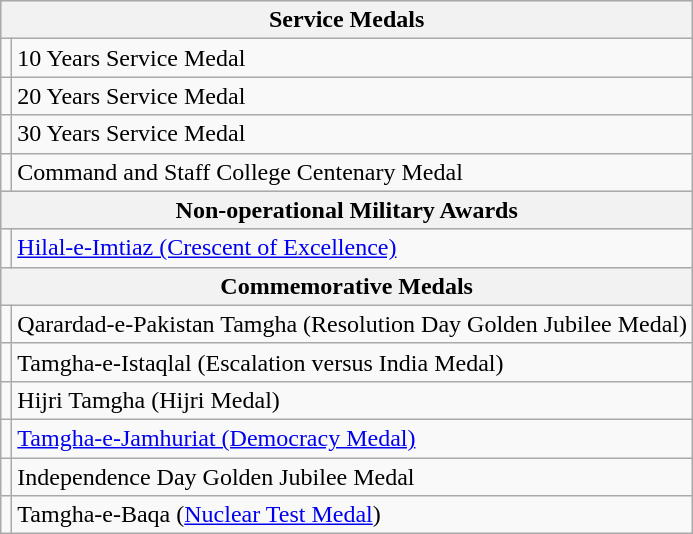<table class="wikitable">
<tr style="background:#ccf;">
<th colspan=3>Service Medals</th>
</tr>
<tr>
<td></td>
<td>10 Years Service Medal</td>
</tr>
<tr>
<td></td>
<td>20 Years Service Medal</td>
</tr>
<tr>
<td></td>
<td>30 Years Service Medal</td>
</tr>
<tr>
<td></td>
<td>Command and Staff College Centenary Medal</td>
</tr>
<tr style="background:#ccf;">
<th colspan=2>Non-operational Military Awards</th>
</tr>
<tr>
<td></td>
<td><a href='#'>Hilal-e-Imtiaz (Crescent of Excellence)</a></td>
</tr>
<tr style="background:#ccf;">
<th colspan=2>Commemorative Medals</th>
</tr>
<tr>
<td></td>
<td>Qarardad-e-Pakistan Tamgha (Resolution Day Golden Jubilee Medal)</td>
</tr>
<tr>
<td></td>
<td>Tamgha-e-Istaqlal (Escalation versus India Medal)</td>
</tr>
<tr>
<td></td>
<td>Hijri Tamgha (Hijri Medal)</td>
</tr>
<tr>
<td></td>
<td><a href='#'>Tamgha-e-Jamhuriat (Democracy Medal)</a></td>
</tr>
<tr>
<td></td>
<td>Independence Day Golden Jubilee Medal</td>
</tr>
<tr>
<td></td>
<td>Tamgha-e-Baqa (<a href='#'>Nuclear Test Medal</a>)</td>
</tr>
</table>
